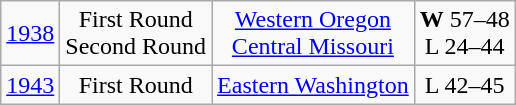<table class="wikitable">
<tr align="center">
<td><a href='#'>1938</a></td>
<td>First Round<br>Second Round</td>
<td><a href='#'>Western Oregon</a><br><a href='#'>Central Missouri</a></td>
<td><strong>W</strong> 57–48<br>L 24–44</td>
</tr>
<tr align="center">
<td><a href='#'>1943</a></td>
<td>First Round</td>
<td><a href='#'>Eastern Washington</a></td>
<td>L 42–45</td>
</tr>
</table>
